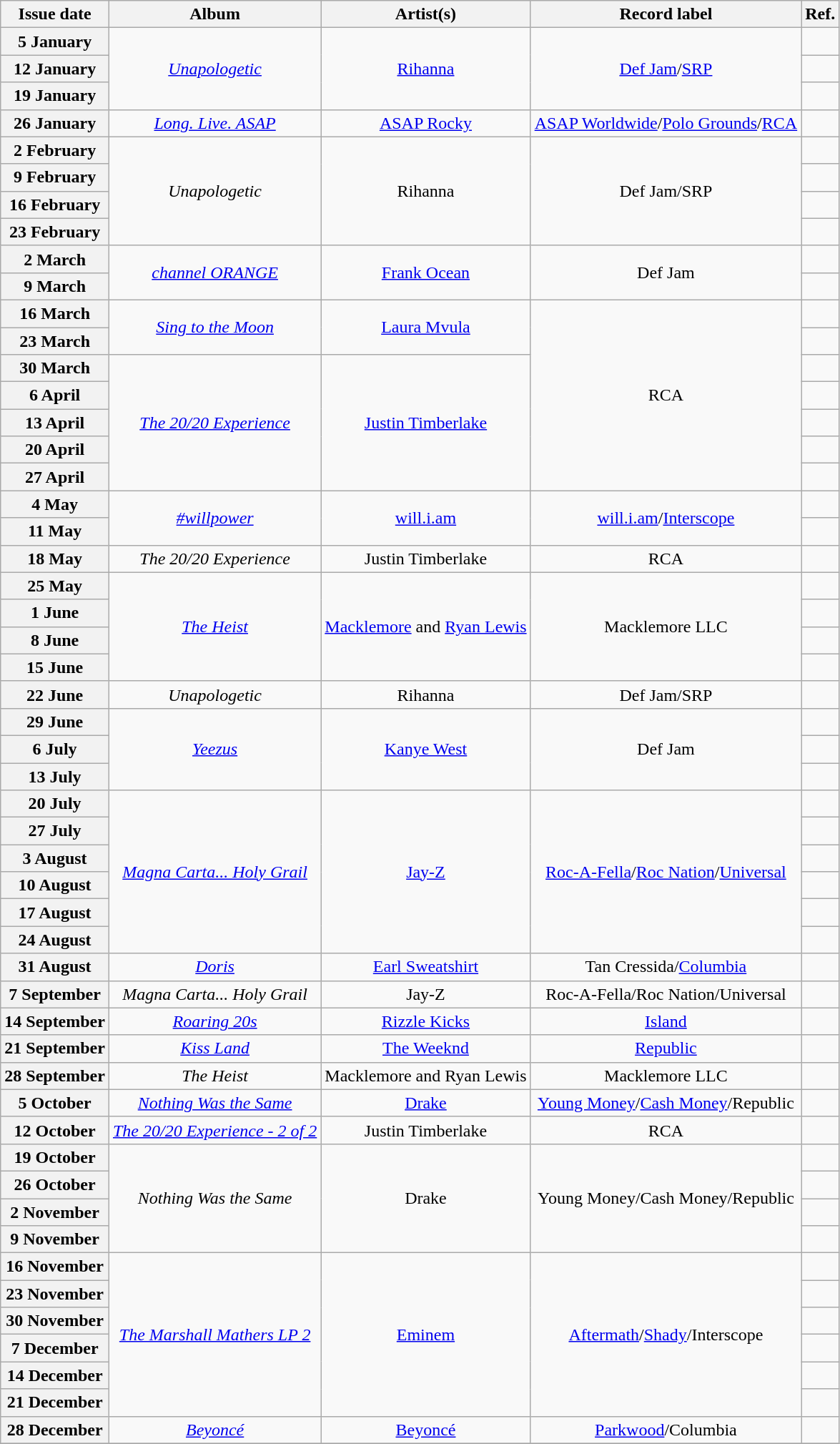<table class="wikitable plainrowheaders">
<tr>
<th scope=col>Issue date</th>
<th scope=col>Album</th>
<th scope=col>Artist(s)</th>
<th scope=col>Record label</th>
<th scope=col>Ref.</th>
</tr>
<tr>
<th scope=row>5 January</th>
<td align=center rowspan=3><em><a href='#'>Unapologetic</a></em></td>
<td align=center rowspan=3><a href='#'>Rihanna</a></td>
<td align=center rowspan=3><a href='#'>Def Jam</a>/<a href='#'>SRP</a></td>
<td align=center></td>
</tr>
<tr>
<th scope=row>12 January</th>
<td align=center></td>
</tr>
<tr>
<th scope=row>19 January</th>
<td align=center></td>
</tr>
<tr>
<th scope=row>26 January</th>
<td align=center><em><a href='#'>Long. Live. ASAP</a></em></td>
<td align=center><a href='#'>ASAP Rocky</a></td>
<td align=center><a href='#'>ASAP Worldwide</a>/<a href='#'>Polo Grounds</a>/<a href='#'>RCA</a></td>
<td align=center></td>
</tr>
<tr>
<th scope=row>2 February</th>
<td align=center rowspan=4><em>Unapologetic</em></td>
<td align=center rowspan=4>Rihanna</td>
<td align=center rowspan=4>Def Jam/SRP</td>
<td align=center></td>
</tr>
<tr>
<th scope=row>9 February</th>
<td align=center></td>
</tr>
<tr>
<th scope=row>16 February</th>
<td align=center></td>
</tr>
<tr>
<th scope=row>23 February</th>
<td align=center></td>
</tr>
<tr>
<th scope=row>2 March</th>
<td align=center rowspan=2><em><a href='#'>channel ORANGE</a></em></td>
<td align=center rowspan=2><a href='#'>Frank Ocean</a></td>
<td align=center rowspan=2>Def Jam</td>
<td align=center></td>
</tr>
<tr>
<th scope=row>9 March</th>
<td align=center></td>
</tr>
<tr>
<th scope=row>16 March</th>
<td align=center rowspan=2><em><a href='#'>Sing to the Moon</a></em></td>
<td align=center rowspan=2><a href='#'>Laura Mvula</a></td>
<td align=center rowspan=7>RCA</td>
<td align=center></td>
</tr>
<tr>
<th scope=row>23 March</th>
<td align=center></td>
</tr>
<tr>
<th scope=row>30 March </th>
<td align=center rowspan=5><em><a href='#'>The 20/20 Experience</a></em></td>
<td align=center rowspan=5><a href='#'>Justin Timberlake</a></td>
<td align=center></td>
</tr>
<tr>
<th scope=row>6 April </th>
<td align=center></td>
</tr>
<tr>
<th scope=row>13 April </th>
<td align=center></td>
</tr>
<tr>
<th scope=row>20 April </th>
<td align=center></td>
</tr>
<tr>
<th scope=row>27 April</th>
<td align=center></td>
</tr>
<tr>
<th scope=row>4 May </th>
<td align=center rowspan=2><em><a href='#'>#willpower</a></em></td>
<td align=center rowspan=2><a href='#'>will.i.am</a></td>
<td align=center rowspan=2><a href='#'>will.i.am</a>/<a href='#'>Interscope</a></td>
<td align=center></td>
</tr>
<tr>
<th scope=row>11 May</th>
<td align=center></td>
</tr>
<tr>
<th scope=row>18 May</th>
<td align=center><em>The 20/20 Experience</em></td>
<td align=center>Justin Timberlake</td>
<td align=center>RCA</td>
<td align=center></td>
</tr>
<tr>
<th scope=row>25 May </th>
<td rowspan="4" align=center><em><a href='#'>The Heist</a></em></td>
<td rowspan="4" align=center><a href='#'>Macklemore</a> and <a href='#'>Ryan Lewis</a></td>
<td rowspan="4" align=center>Macklemore LLC</td>
<td align=center></td>
</tr>
<tr>
<th scope=row>1 June </th>
<td align=center></td>
</tr>
<tr>
<th scope=row>8 June </th>
<td align=center></td>
</tr>
<tr>
<th scope=row>15 June </th>
<td align=center></td>
</tr>
<tr>
<th scope=row>22 June</th>
<td align=center><em>Unapologetic</em></td>
<td align=center>Rihanna</td>
<td align=center>Def Jam/SRP</td>
<td align=center></td>
</tr>
<tr>
<th scope=row>29 June </th>
<td align=center rowspan="3"><em><a href='#'>Yeezus</a></em></td>
<td align=center rowspan="3"><a href='#'>Kanye West</a></td>
<td align=center rowspan="3">Def Jam</td>
<td align=center></td>
</tr>
<tr>
<th scope=row>6 July</th>
<td align=center></td>
</tr>
<tr>
<th scope=row>13 July</th>
<td align=center></td>
</tr>
<tr>
<th scope=row>20 July </th>
<td align=center rowspan="6"><em><a href='#'>Magna Carta... Holy Grail</a></em></td>
<td align=center rowspan="6"><a href='#'>Jay-Z</a></td>
<td align=center rowspan="6"><a href='#'>Roc-A-Fella</a>/<a href='#'>Roc Nation</a>/<a href='#'>Universal</a></td>
<td align=center></td>
</tr>
<tr>
<th scope=row>27 July</th>
<td align=center></td>
</tr>
<tr>
<th scope=row>3 August</th>
<td align=center></td>
</tr>
<tr>
<th scope=row>10 August</th>
<td align=center></td>
</tr>
<tr>
<th scope=row>17 August </th>
<td align=center></td>
</tr>
<tr>
<th scope=row>24 August </th>
<td align=center></td>
</tr>
<tr>
<th scope=row>31 August</th>
<td align=center><em><a href='#'>Doris</a></em></td>
<td align=center><a href='#'>Earl Sweatshirt</a></td>
<td align=center>Tan Cressida/<a href='#'>Columbia</a></td>
<td align=center></td>
</tr>
<tr>
<th scope=row>7 September</th>
<td align=center><em>Magna Carta... Holy Grail</em></td>
<td align=center>Jay-Z</td>
<td align=center>Roc-A-Fella/Roc Nation/Universal</td>
<td align=center></td>
</tr>
<tr>
<th scope=row>14 September </th>
<td align=center><em><a href='#'>Roaring 20s</a></em></td>
<td align=center><a href='#'>Rizzle Kicks</a></td>
<td align=center><a href='#'>Island</a></td>
<td align=center></td>
</tr>
<tr>
<th scope=row>21 September</th>
<td align=center><em><a href='#'>Kiss Land</a></em></td>
<td align=center><a href='#'>The Weeknd</a></td>
<td align=center><a href='#'>Republic</a></td>
<td align=center></td>
</tr>
<tr>
<th scope=row>28 September</th>
<td rowspan="1" align=center><em>The Heist</em></td>
<td rowspan="1" align=center>Macklemore and Ryan Lewis</td>
<td rowspan="1" align=center>Macklemore LLC</td>
<td align=center></td>
</tr>
<tr>
<th scope="row">5 October</th>
<td align="center"><em><a href='#'>Nothing Was the Same</a></em></td>
<td align="center"><a href='#'>Drake</a></td>
<td align="center"><a href='#'>Young Money</a>/<a href='#'>Cash Money</a>/Republic</td>
<td align=center></td>
</tr>
<tr>
<th scope="row">12 October</th>
<td align="center"><em><a href='#'>The 20/20 Experience - 2 of 2</a></em></td>
<td align="center">Justin Timberlake</td>
<td align="center">RCA</td>
<td align=center></td>
</tr>
<tr>
<th scope="row">19 October</th>
<td align="center" rowspan="4"><em>Nothing Was the Same</em></td>
<td align="center" rowspan="4">Drake</td>
<td align="center" rowspan="4">Young Money/Cash Money/Republic</td>
<td align=center></td>
</tr>
<tr>
<th scope="row">26 October</th>
<td align=center></td>
</tr>
<tr>
<th scope="row">2 November</th>
<td align=center></td>
</tr>
<tr>
<th scope="row">9 November</th>
<td align=center></td>
</tr>
<tr>
<th scope="row">16 November </th>
<td align="center" rowspan="6"><em><a href='#'>The Marshall Mathers LP 2</a></em></td>
<td align="center" rowspan="6"><a href='#'>Eminem</a></td>
<td align="center" rowspan="6"><a href='#'>Aftermath</a>/<a href='#'>Shady</a>/Interscope</td>
<td align=center></td>
</tr>
<tr>
<th scope="row">23 November </th>
<td align=center></td>
</tr>
<tr>
<th scope="row">30 November </th>
<td align=center></td>
</tr>
<tr>
<th scope="row">7 December </th>
<td align=center></td>
</tr>
<tr>
<th scope="row">14 December </th>
<td align=center></td>
</tr>
<tr>
<th scope="row">21 December</th>
<td align=center></td>
</tr>
<tr>
<th scope="row">28 December</th>
<td align="center"><em><a href='#'>Beyoncé</a></em></td>
<td align="center"><a href='#'>Beyoncé</a></td>
<td align="center"><a href='#'>Parkwood</a>/Columbia</td>
<td align=center></td>
</tr>
<tr>
</tr>
</table>
